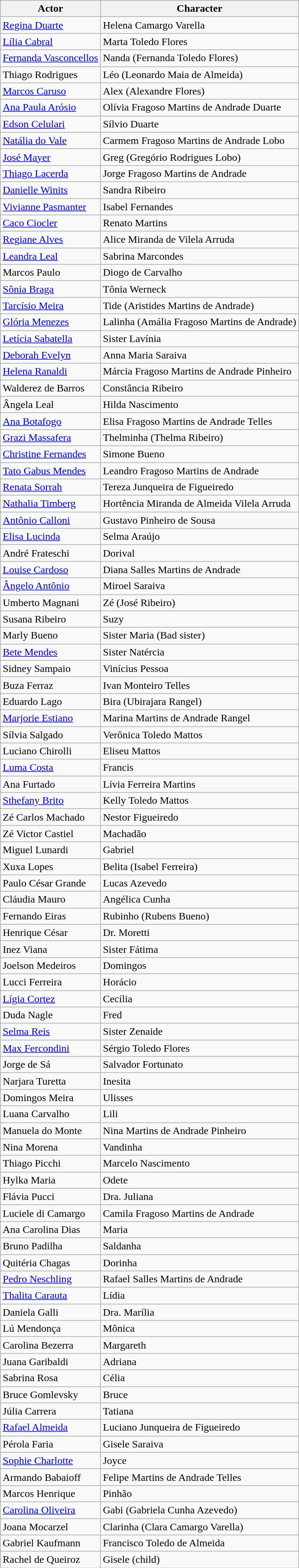<table class="wikitable sortable">
<tr>
<th>Actor</th>
<th>Character</th>
</tr>
<tr>
<td><a href='#'>Regina Duarte</a></td>
<td>Helena Camargo Varella</td>
</tr>
<tr>
<td><a href='#'>Lília Cabral</a></td>
<td>Marta Toledo Flores</td>
</tr>
<tr>
<td><a href='#'>Fernanda Vasconcellos</a></td>
<td>Nanda (Fernanda Toledo Flores)</td>
</tr>
<tr>
<td>Thiago Rodrigues</td>
<td>Léo (Leonardo Maia de Almeida)</td>
</tr>
<tr>
<td><a href='#'>Marcos Caruso</a></td>
<td>Alex (Alexandre Flores)</td>
</tr>
<tr>
<td><a href='#'>Ana Paula Arósio</a></td>
<td>Olívia Fragoso Martins de Andrade Duarte</td>
</tr>
<tr>
<td><a href='#'>Edson Celulari</a></td>
<td>Sílvio Duarte</td>
</tr>
<tr>
<td><a href='#'>Natália do Vale</a></td>
<td>Carmem Fragoso Martins de Andrade Lobo</td>
</tr>
<tr>
<td><a href='#'>José Mayer</a></td>
<td>Greg (Gregório Rodrigues Lobo)</td>
</tr>
<tr>
<td><a href='#'>Thiago Lacerda</a></td>
<td>Jorge Fragoso Martins de Andrade</td>
</tr>
<tr>
<td><a href='#'>Danielle Winits</a></td>
<td>Sandra Ribeiro</td>
</tr>
<tr>
<td><a href='#'>Vivianne Pasmanter</a></td>
<td>Isabel Fernandes</td>
</tr>
<tr>
<td><a href='#'>Caco Ciocler</a></td>
<td>Renato Martins</td>
</tr>
<tr>
<td><a href='#'>Regiane Alves</a></td>
<td>Alice Miranda de Vilela Arruda</td>
</tr>
<tr>
<td><a href='#'>Leandra Leal</a></td>
<td>Sabrina Marcondes</td>
</tr>
<tr>
<td>Marcos Paulo</td>
<td>Diogo de Carvalho</td>
</tr>
<tr>
<td><a href='#'>Sônia Braga</a></td>
<td>Tônia Werneck</td>
</tr>
<tr>
<td><a href='#'>Tarcísio Meira</a></td>
<td>Tide (Aristides Martins de Andrade)</td>
</tr>
<tr>
<td><a href='#'>Glória Menezes</a></td>
<td>Lalinha (Amália Fragoso Martins de Andrade)</td>
</tr>
<tr>
<td><a href='#'>Letícia Sabatella</a></td>
<td>Sister Lavínia</td>
</tr>
<tr>
<td><a href='#'>Deborah Evelyn</a></td>
<td>Anna Maria Saraiva</td>
</tr>
<tr>
<td><a href='#'>Helena Ranaldi</a></td>
<td>Márcia Fragoso Martins de Andrade Pinheiro</td>
</tr>
<tr>
<td>Walderez de Barros</td>
<td>Constância Ribeiro</td>
</tr>
<tr>
<td>Ângela Leal</td>
<td>Hilda Nascimento</td>
</tr>
<tr>
<td><a href='#'>Ana Botafogo</a></td>
<td>Elisa Fragoso Martins de Andrade Telles</td>
</tr>
<tr>
<td><a href='#'>Grazi Massafera</a></td>
<td>Thelminha (Thelma Ribeiro)</td>
</tr>
<tr>
<td><a href='#'>Christine Fernandes</a></td>
<td>Simone Bueno</td>
</tr>
<tr>
<td><a href='#'>Tato Gabus Mendes</a></td>
<td>Leandro Fragoso Martins de Andrade</td>
</tr>
<tr>
<td><a href='#'>Renata Sorrah</a></td>
<td>Tereza Junqueira de Figueiredo</td>
</tr>
<tr>
<td><a href='#'>Nathalia Timberg</a></td>
<td>Hortência Miranda de Almeida Vilela Arruda</td>
</tr>
<tr>
<td><a href='#'>Antônio Calloni</a></td>
<td>Gustavo Pinheiro de Sousa</td>
</tr>
<tr>
<td><a href='#'>Elisa Lucinda</a></td>
<td>Selma Araújo</td>
</tr>
<tr>
<td>André Frateschi</td>
<td>Dorival</td>
</tr>
<tr>
<td><a href='#'>Louise Cardoso</a></td>
<td>Diana Salles Martins de Andrade</td>
</tr>
<tr>
<td><a href='#'>Ângelo Antônio</a></td>
<td>Miroel Saraiva</td>
</tr>
<tr>
<td>Umberto Magnani</td>
<td>Zé (José Ribeiro)</td>
</tr>
<tr>
<td>Susana Ribeiro</td>
<td>Suzy</td>
</tr>
<tr>
<td>Marly Bueno</td>
<td>Sister Maria (Bad sister)</td>
</tr>
<tr>
<td><a href='#'>Bete Mendes</a></td>
<td>Sister Natércia</td>
</tr>
<tr>
<td>Sidney Sampaio</td>
<td>Vinícius Pessoa</td>
</tr>
<tr>
<td>Buza Ferraz</td>
<td>Ivan Monteiro Telles</td>
</tr>
<tr>
<td>Eduardo Lago</td>
<td>Bira (Ubirajara Rangel)</td>
</tr>
<tr>
<td><a href='#'>Marjorie Estiano</a></td>
<td>Marina Martins de Andrade Rangel</td>
</tr>
<tr>
<td>Sílvia Salgado</td>
<td>Verônica Toledo Mattos</td>
</tr>
<tr>
<td>Luciano Chirolli</td>
<td>Eliseu Mattos</td>
</tr>
<tr>
<td><a href='#'>Luma Costa</a></td>
<td>Francis</td>
</tr>
<tr>
<td>Ana Furtado</td>
<td>Lívia Ferreira Martins</td>
</tr>
<tr>
<td><a href='#'>Sthefany Brito</a></td>
<td>Kelly Toledo Mattos</td>
</tr>
<tr>
<td>Zé Carlos Machado</td>
<td>Nestor Figueiredo</td>
</tr>
<tr>
<td>Zé Victor Castiel</td>
<td>Machadão</td>
</tr>
<tr>
<td>Miguel Lunardi</td>
<td>Gabriel</td>
</tr>
<tr>
<td>Xuxa Lopes</td>
<td>Belita (Isabel Ferreira)</td>
</tr>
<tr>
<td>Paulo César Grande</td>
<td>Lucas Azevedo</td>
</tr>
<tr>
<td>Cláudia Mauro</td>
<td>Angélica Cunha</td>
</tr>
<tr>
<td>Fernando Eiras</td>
<td>Rubinho (Rubens Bueno)</td>
</tr>
<tr>
<td>Henrique César</td>
<td>Dr. Moretti</td>
</tr>
<tr>
<td>Inez Viana</td>
<td>Sister Fátima</td>
</tr>
<tr>
<td>Joelson Medeiros</td>
<td>Domingos</td>
</tr>
<tr>
<td>Lucci Ferreira</td>
<td>Horácio</td>
</tr>
<tr>
<td><a href='#'>Lígia Cortez</a></td>
<td>Cecília</td>
</tr>
<tr>
<td>Duda Nagle</td>
<td>Fred</td>
</tr>
<tr>
<td><a href='#'>Selma Reis</a></td>
<td>Sister Zenaide</td>
</tr>
<tr>
<td><a href='#'>Max Fercondini</a></td>
<td>Sérgio Toledo Flores</td>
</tr>
<tr>
<td>Jorge de Sá</td>
<td>Salvador Fortunato</td>
</tr>
<tr>
<td>Narjara Turetta</td>
<td>Inesita</td>
</tr>
<tr>
<td>Domingos Meira</td>
<td>Ulisses</td>
</tr>
<tr>
<td>Luana Carvalho</td>
<td>Lili</td>
</tr>
<tr>
<td>Manuela do Monte</td>
<td>Nina Martins de Andrade Pinheiro</td>
</tr>
<tr>
<td>Nina Morena</td>
<td>Vandinha</td>
</tr>
<tr>
<td>Thiago Picchi</td>
<td>Marcelo Nascimento</td>
</tr>
<tr>
<td>Hylka Maria</td>
<td>Odete</td>
</tr>
<tr>
<td>Flávia Pucci</td>
<td>Dra. Juliana</td>
</tr>
<tr>
<td>Luciele di Camargo</td>
<td>Camila Fragoso Martins de Andrade</td>
</tr>
<tr>
<td>Ana Carolina Dias</td>
<td>Maria</td>
</tr>
<tr>
<td>Bruno Padilha</td>
<td>Saldanha</td>
</tr>
<tr>
<td>Quitéria Chagas</td>
<td>Dorinha</td>
</tr>
<tr>
<td><a href='#'>Pedro Neschling</a></td>
<td>Rafael Salles Martins de Andrade</td>
</tr>
<tr>
<td><a href='#'>Thalita Carauta</a></td>
<td>Lídia</td>
</tr>
<tr>
<td>Daniela Galli</td>
<td>Dra. Marília</td>
</tr>
<tr>
<td>Lú Mendonça</td>
<td>Mônica</td>
</tr>
<tr>
<td>Carolina Bezerra</td>
<td>Margareth</td>
</tr>
<tr>
<td>Juana Garibaldi</td>
<td>Adriana</td>
</tr>
<tr>
<td>Sabrina Rosa</td>
<td>Célia</td>
</tr>
<tr>
<td>Bruce Gomlevsky</td>
<td>Bruce</td>
</tr>
<tr>
<td>Júlia Carrera</td>
<td>Tatiana</td>
</tr>
<tr>
<td><a href='#'>Rafael Almeida</a></td>
<td>Luciano Junqueira de Figueiredo</td>
</tr>
<tr>
<td>Pérola Faria</td>
<td>Gisele Saraiva</td>
</tr>
<tr>
<td><a href='#'>Sophie Charlotte</a></td>
<td>Joyce</td>
</tr>
<tr>
<td>Armando Babaioff</td>
<td>Felipe Martins de Andrade Telles</td>
</tr>
<tr>
<td>Marcos Henrique</td>
<td>Pinhão</td>
</tr>
<tr>
<td><a href='#'>Carolina Oliveira</a></td>
<td>Gabi (Gabriela Cunha Azevedo)</td>
</tr>
<tr>
<td>Joana Mocarzel</td>
<td>Clarinha (Clara Camargo Varella)</td>
</tr>
<tr>
<td>Gabriel Kaufmann</td>
<td>Francisco Toledo de Almeida</td>
</tr>
<tr>
<td>Rachel de Queiroz</td>
<td>Gisele (child)</td>
</tr>
</table>
